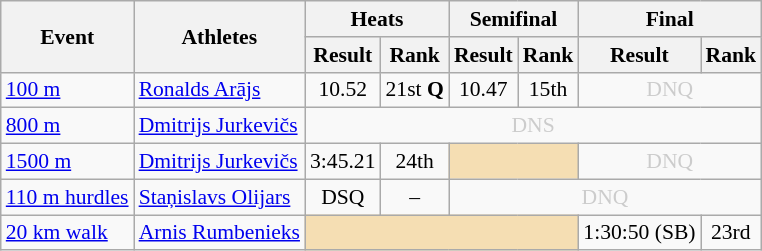<table class="wikitable" border="1" style="font-size:90%">
<tr>
<th rowspan="2">Event</th>
<th rowspan="2">Athletes</th>
<th colspan="2">Heats</th>
<th colspan="2">Semifinal</th>
<th colspan="2">Final</th>
</tr>
<tr>
<th>Result</th>
<th>Rank</th>
<th>Result</th>
<th>Rank</th>
<th>Result</th>
<th>Rank</th>
</tr>
<tr>
<td><a href='#'>100 m</a></td>
<td><a href='#'>Ronalds Arājs</a></td>
<td align=center>10.52</td>
<td align=center>21st <strong>Q</strong></td>
<td align=center>10.47</td>
<td align=center>15th</td>
<td align="center" colspan="2" style="color:#cccccc;">DNQ</td>
</tr>
<tr>
<td><a href='#'>800 m</a></td>
<td><a href='#'>Dmitrijs Jurkevičs</a></td>
<td align="center" colspan="6" style="color:#cccccc;">DNS</td>
</tr>
<tr>
<td><a href='#'>1500 m</a></td>
<td><a href='#'>Dmitrijs Jurkevičs</a></td>
<td align=center>3:45.21</td>
<td align=center>24th</td>
<td align=center colspan="2" bgcolor="wheat"></td>
<td align="center" colspan="2" style="color:#cccccc;">DNQ</td>
</tr>
<tr>
<td><a href='#'>110 m hurdles</a></td>
<td><a href='#'>Staņislavs Olijars</a></td>
<td align=center>DSQ</td>
<td align=center>–</td>
<td align="center" colspan="4" style="color:#cccccc;">DNQ</td>
</tr>
<tr>
<td><a href='#'>20 km walk</a></td>
<td><a href='#'>Arnis Rumbenieks</a></td>
<td align=center colspan="4" bgcolor="wheat"></td>
<td align=center>1:30:50 (SB)</td>
<td align=center>23rd</td>
</tr>
</table>
